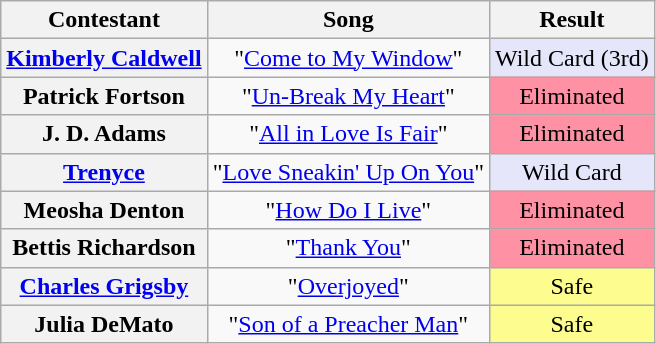<table class="wikitable" style="text-align:center;">
<tr>
<th scope="col">Contestant</th>
<th scope="col">Song</th>
<th scope="col">Result</th>
</tr>
<tr>
<th scope="row"><a href='#'>Kimberly Caldwell</a></th>
<td>"<a href='#'>Come to My Window</a>"</td>
<td bgcolor="E6E6FA">Wild Card (3rd)</td>
</tr>
<tr>
<th scope="row">Patrick Fortson</th>
<td>"<a href='#'>Un-Break My Heart</a>"</td>
<td bgcolor="FF91A4">Eliminated</td>
</tr>
<tr>
<th scope="row">J. D. Adams</th>
<td>"<a href='#'>All in Love Is Fair</a>"</td>
<td bgcolor="FF91A4">Eliminated</td>
</tr>
<tr>
<th scope="row"><a href='#'>Trenyce</a></th>
<td>"<a href='#'>Love Sneakin' Up On You</a>"</td>
<td bgcolor="E6E6FA">Wild Card</td>
</tr>
<tr>
<th scope="row">Meosha Denton</th>
<td>"<a href='#'>How Do I Live</a>"</td>
<td bgcolor="FF91A4">Eliminated</td>
</tr>
<tr>
<th scope="row">Bettis Richardson</th>
<td>"<a href='#'>Thank You</a>"</td>
<td bgcolor="FF91A4">Eliminated</td>
</tr>
<tr>
<th scope="row"><a href='#'>Charles Grigsby</a></th>
<td>"<a href='#'>Overjoyed</a>"</td>
<td style="background:#fdfc8f;">Safe</td>
</tr>
<tr>
<th scope="row">Julia DeMato</th>
<td>"<a href='#'>Son of a Preacher Man</a>"</td>
<td style="background:#fdfc8f;">Safe</td>
</tr>
</table>
